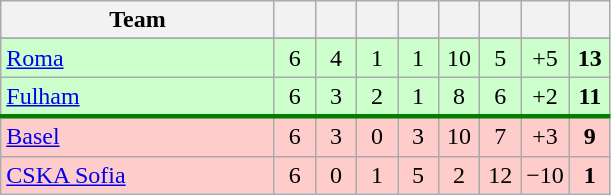<table class="wikitable" style="text-align: center;">
<tr>
<th width=175>Team</th>
<th width=20></th>
<th width=20></th>
<th width=20></th>
<th width=20></th>
<th width=20></th>
<th width=20></th>
<th width=20></th>
<th width=20></th>
</tr>
<tr dth=20 |>
</tr>
<tr bgcolor="ccffcc">
<td align=left> <a href='#'>Roma</a></td>
<td>6</td>
<td>4</td>
<td>1</td>
<td>1</td>
<td>10</td>
<td>5</td>
<td>+5</td>
<td><strong>13</strong></td>
</tr>
<tr bgcolor="ccffcc" style="border-bottom:3px solid green;">
<td align=left> <a href='#'>Fulham</a></td>
<td>6</td>
<td>3</td>
<td>2</td>
<td>1</td>
<td>8</td>
<td>6</td>
<td>+2</td>
<td><strong>11</strong></td>
</tr>
<tr bgcolor="ffcccc">
<td align=left> <a href='#'>Basel</a></td>
<td>6</td>
<td>3</td>
<td>0</td>
<td>3</td>
<td>10</td>
<td>7</td>
<td>+3</td>
<td><strong>9</strong></td>
</tr>
<tr bgcolor="ffcccc">
<td align=left> <a href='#'>CSKA Sofia</a></td>
<td>6</td>
<td>0</td>
<td>1</td>
<td>5</td>
<td>2</td>
<td>12</td>
<td>−10</td>
<td><strong>1</strong></td>
</tr>
</table>
